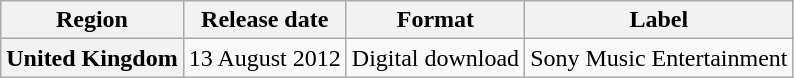<table class="wikitable plainrowheaders">
<tr>
<th>Region</th>
<th>Release date</th>
<th>Format</th>
<th>Label</th>
</tr>
<tr>
<th scope="row">United Kingdom</th>
<td>13 August 2012</td>
<td>Digital download</td>
<td>Sony Music Entertainment</td>
</tr>
</table>
